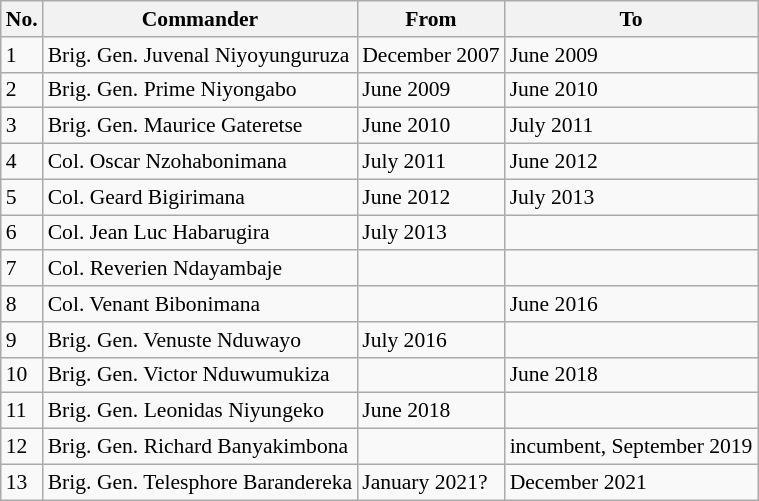<table class="wikitable" style="font-size:90%; text-align:left;">
<tr>
<th>No.</th>
<th>Commander</th>
<th>From</th>
<th>To</th>
</tr>
<tr>
<td>1</td>
<td>Brig. Gen. Juvenal Niyoyunguruza</td>
<td>December 2007</td>
<td>June 2009</td>
</tr>
<tr>
<td>2</td>
<td>Brig. Gen. Prime Niyongabo</td>
<td>June 2009</td>
<td>June 2010</td>
</tr>
<tr>
<td>3</td>
<td>Brig. Gen. Maurice Gateretse</td>
<td>June 2010</td>
<td>July 2011</td>
</tr>
<tr>
<td>4</td>
<td>Col. Oscar Nzohabonimana</td>
<td>July 2011</td>
<td>June 2012</td>
</tr>
<tr>
<td>5</td>
<td>Col. Geard Bigirimana</td>
<td>June 2012</td>
<td>July 2013</td>
</tr>
<tr>
<td>6</td>
<td>Col. Jean Luc Habarugira</td>
<td>July 2013</td>
<td></td>
</tr>
<tr>
<td>7</td>
<td>Col. Reverien Ndayambaje</td>
<td></td>
<td></td>
</tr>
<tr>
<td>8</td>
<td>Col. Venant Bibonimana</td>
<td></td>
<td>June 2016</td>
</tr>
<tr>
<td>9</td>
<td>Brig. Gen. Venuste Nduwayo</td>
<td>July 2016</td>
<td></td>
</tr>
<tr>
<td>10</td>
<td>Brig. Gen. Victor Nduwumukiza</td>
<td></td>
<td>June 2018</td>
</tr>
<tr>
<td>11</td>
<td>Brig. Gen. Leonidas Niyungeko</td>
<td>June 2018</td>
<td></td>
</tr>
<tr>
<td>12</td>
<td>Brig. Gen. Richard Banyakimbona</td>
<td></td>
<td>incumbent, September 2019</td>
</tr>
<tr>
<td>13</td>
<td>Brig. Gen. Telesphore Barandereka</td>
<td>January 2021?</td>
<td>December 2021</td>
</tr>
</table>
